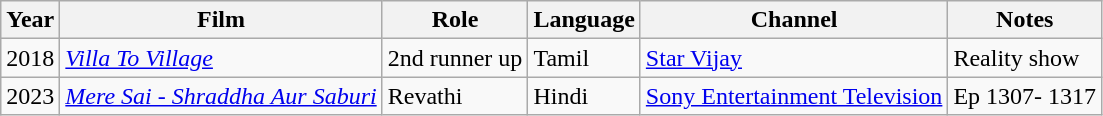<table class="wikitable">
<tr>
<th>Year</th>
<th>Film</th>
<th>Role</th>
<th>Language</th>
<th>Channel</th>
<th>Notes</th>
</tr>
<tr>
<td rowspan="1">2018</td>
<td><em><a href='#'>Villa To Village</a></em></td>
<td>2nd runner up</td>
<td>Tamil</td>
<td><a href='#'>Star Vijay</a></td>
<td>Reality show</td>
</tr>
<tr>
<td rowspan="1">2023</td>
<td><em><a href='#'>Mere Sai - Shraddha Aur Saburi</a></em></td>
<td>Revathi</td>
<td>Hindi</td>
<td><a href='#'>Sony Entertainment Television</a></td>
<td>Ep 1307- 1317</td>
</tr>
</table>
